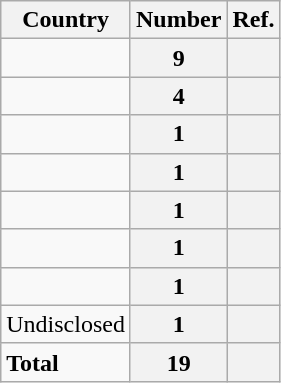<table class="wikitable centre sortable">
<tr>
<th>Country</th>
<th>Number</th>
<th>Ref.</th>
</tr>
<tr>
<td></td>
<th>9</th>
<th></th>
</tr>
<tr>
<td></td>
<th>4</th>
<th></th>
</tr>
<tr>
<td></td>
<th>1</th>
<th></th>
</tr>
<tr>
<td></td>
<th>1</th>
<th></th>
</tr>
<tr>
<td></td>
<th>1</th>
<th></th>
</tr>
<tr>
<td></td>
<th>1</th>
<th></th>
</tr>
<tr>
<td></td>
<th>1</th>
<th></th>
</tr>
<tr>
<td>Undisclosed</td>
<th>1</th>
<th></th>
</tr>
<tr class="sortbottom">
<td><strong>Total</strong></td>
<th>19</th>
<th></th>
</tr>
</table>
